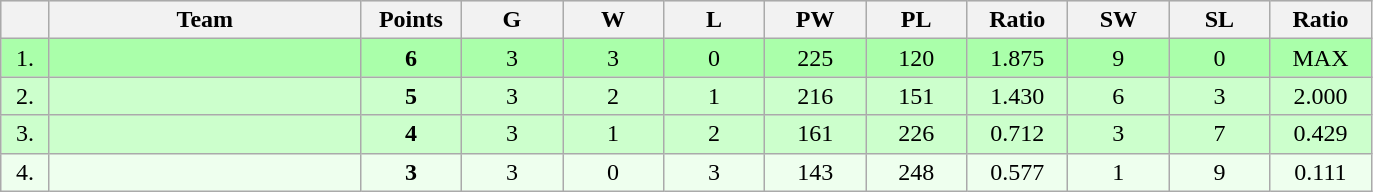<table class=wikitable style="text-align:center">
<tr style="background: #DCDCDC">
<th width="25"></th>
<th width="200">Team</th>
<th width="60">Points</th>
<th width="60">G</th>
<th width="60">W</th>
<th width="60">L</th>
<th width="60">PW</th>
<th width="60">PL</th>
<th width="60">Ratio</th>
<th width="60">SW</th>
<th width="60">SL</th>
<th width="60">Ratio</th>
</tr>
<tr style="background: #AAFFAA">
<td>1.</td>
<td align=left></td>
<td><strong>6</strong></td>
<td>3</td>
<td>3</td>
<td>0</td>
<td>225</td>
<td>120</td>
<td>1.875</td>
<td>9</td>
<td>0</td>
<td>MAX</td>
</tr>
<tr style="background: #CCFFCC">
<td>2.</td>
<td align=left></td>
<td><strong>5</strong></td>
<td>3</td>
<td>2</td>
<td>1</td>
<td>216</td>
<td>151</td>
<td>1.430</td>
<td>6</td>
<td>3</td>
<td>2.000</td>
</tr>
<tr style="background: #CCFFCC">
<td>3.</td>
<td align=left></td>
<td><strong>4</strong></td>
<td>3</td>
<td>1</td>
<td>2</td>
<td>161</td>
<td>226</td>
<td>0.712</td>
<td>3</td>
<td>7</td>
<td>0.429</td>
</tr>
<tr style="background: #EEFFEE">
<td>4.</td>
<td align=left></td>
<td><strong>3</strong></td>
<td>3</td>
<td>0</td>
<td>3</td>
<td>143</td>
<td>248</td>
<td>0.577</td>
<td>1</td>
<td>9</td>
<td>0.111</td>
</tr>
</table>
